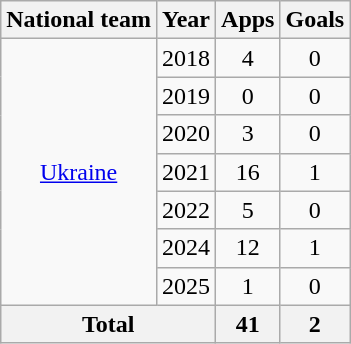<table class="wikitable" style="text-align:center">
<tr>
<th>National team</th>
<th>Year</th>
<th>Apps</th>
<th>Goals</th>
</tr>
<tr>
<td rowspan="7"><a href='#'>Ukraine</a></td>
<td>2018</td>
<td>4</td>
<td>0</td>
</tr>
<tr>
<td>2019</td>
<td>0</td>
<td>0</td>
</tr>
<tr>
<td>2020</td>
<td>3</td>
<td>0</td>
</tr>
<tr>
<td>2021</td>
<td>16</td>
<td>1</td>
</tr>
<tr>
<td>2022</td>
<td>5</td>
<td>0</td>
</tr>
<tr>
<td>2024</td>
<td>12</td>
<td>1</td>
</tr>
<tr>
<td>2025</td>
<td>1</td>
<td>0</td>
</tr>
<tr>
<th colspan="2">Total</th>
<th>41</th>
<th>2</th>
</tr>
</table>
